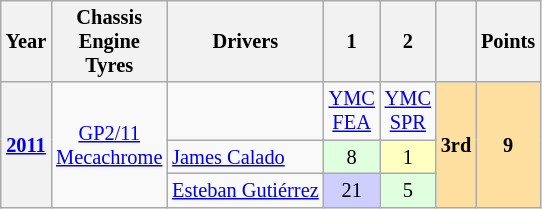<table class="wikitable" style="text-align:center; font-size:85%;">
<tr>
<th>Year</th>
<th>Chassis<br>Engine<br>Tyres</th>
<th>Drivers</th>
<th>1</th>
<th>2</th>
<th></th>
<th>Points</th>
</tr>
<tr>
<th rowspan=3><a href='#'>2011</a></th>
<td rowspan=3><a href='#'>GP2/11</a><br><a href='#'>Mecachrome</a><br></td>
<td></td>
<td><a href='#'>YMC<br>FEA</a></td>
<td><a href='#'>YMC<br>SPR</a></td>
<td rowspan=3 bgcolor="#FFDF9F"><strong>3rd</strong></td>
<td rowspan=3 bgcolor="#FFDF9F"><strong>9</strong></td>
</tr>
<tr>
<td align=left> <a href='#'>James Calado</a></td>
<td bgcolor="#DFFFDF">8</td>
<td bgcolor="#FFFFBF">1</td>
</tr>
<tr>
<td align=left> <a href='#'>Esteban Gutiérrez</a></td>
<td bgcolor="#CFCFFF">21</td>
<td bgcolor="#DFFFDF">5</td>
</tr>
</table>
